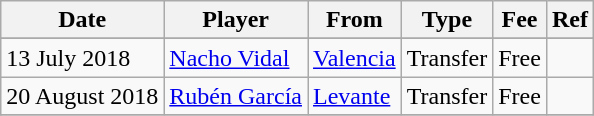<table class="wikitable">
<tr>
<th>Date</th>
<th>Player</th>
<th>From</th>
<th>Type</th>
<th>Fee</th>
<th>Ref</th>
</tr>
<tr>
</tr>
<tr>
<td>13 July 2018</td>
<td> <a href='#'>Nacho Vidal</a></td>
<td> <a href='#'>Valencia</a></td>
<td>Transfer</td>
<td>Free</td>
<td></td>
</tr>
<tr>
<td>20 August 2018</td>
<td> <a href='#'>Rubén García</a></td>
<td> <a href='#'>Levante</a></td>
<td>Transfer</td>
<td>Free</td>
<td></td>
</tr>
<tr>
</tr>
</table>
